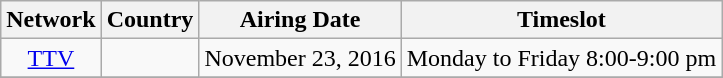<table class="wikitable"  style="text-align:center">
<tr>
<th>Network</th>
<th>Country</th>
<th>Airing Date</th>
<th>Timeslot</th>
</tr>
<tr>
<td><a href='#'>TTV</a></td>
<td></td>
<td>November 23, 2016</td>
<td>Monday to Friday 8:00-9:00 pm</td>
</tr>
<tr>
</tr>
</table>
